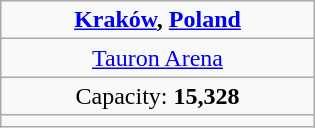<table class=wikitable style=text-align:center width=210>
<tr>
<td><strong> <a href='#'>Kraków</a>, <a href='#'>Poland</a></strong></td>
</tr>
<tr>
<td><a href='#'>Tauron Arena</a></td>
</tr>
<tr>
<td>Capacity: <strong>15,328</strong></td>
</tr>
<tr>
<td></td>
</tr>
</table>
